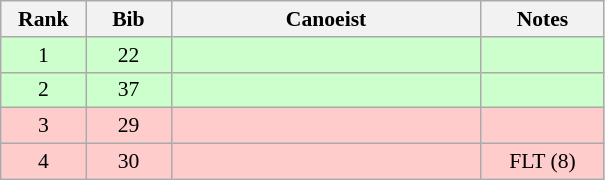<table class="wikitable" style="font-size:90%; text-align:center">
<tr>
<th width="50">Rank</th>
<th width="50">Bib</th>
<th width="200">Canoeist</th>
<th width="75">Notes</th>
</tr>
<tr bgcolor="#CCFFCC">
<td>1</td>
<td>22</td>
<td align="left"></td>
<td></td>
</tr>
<tr bgcolor="#CCFFCC">
<td>2</td>
<td>37</td>
<td align="left"></td>
<td></td>
</tr>
<tr bgcolor="#FFCCCC">
<td>3</td>
<td>29</td>
<td align="left"></td>
<td></td>
</tr>
<tr bgcolor="#FFCCCC">
<td>4</td>
<td>30</td>
<td align="left"></td>
<td>FLT (8)</td>
</tr>
</table>
